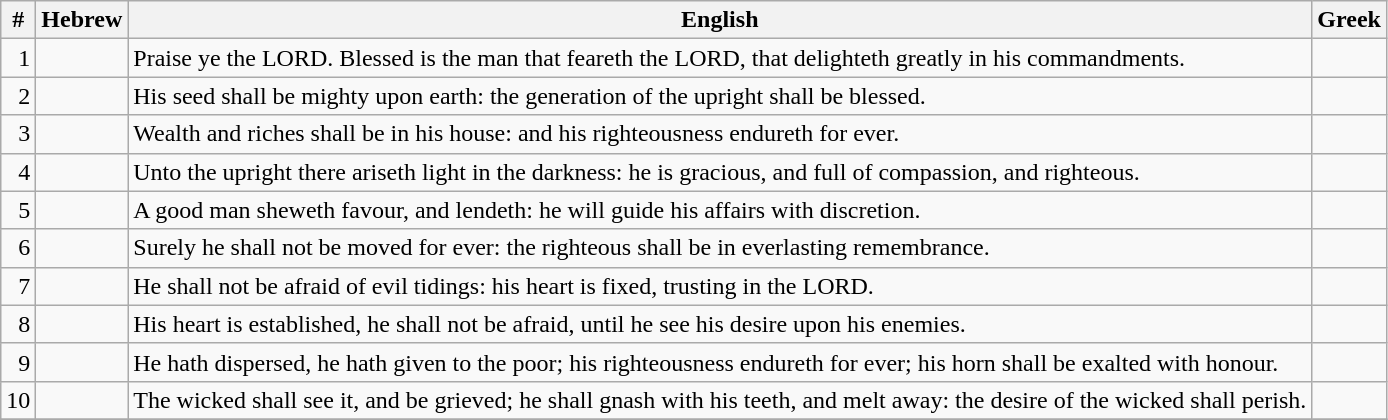<table class=wikitable>
<tr>
<th>#</th>
<th>Hebrew</th>
<th>English</th>
<th>Greek</th>
</tr>
<tr>
<td style="text-align:right">1</td>
<td style="text-align:right"></td>
<td>Praise ye the LORD. Blessed is the man that feareth the LORD, that delighteth greatly in his commandments.</td>
<td></td>
</tr>
<tr>
<td style="text-align:right">2</td>
<td style="text-align:right"></td>
<td>His seed shall be mighty upon earth: the generation of the upright shall be blessed.</td>
<td></td>
</tr>
<tr>
<td style="text-align:right">3</td>
<td style="text-align:right"></td>
<td>Wealth and riches shall be in his house: and his righteousness endureth for ever.</td>
<td></td>
</tr>
<tr>
<td style="text-align:right">4</td>
<td style="text-align:right"></td>
<td>Unto the upright there ariseth light in the darkness: he is gracious, and full of compassion, and righteous.</td>
<td></td>
</tr>
<tr>
<td style="text-align:right">5</td>
<td style="text-align:right"></td>
<td>A good man sheweth favour, and lendeth: he will guide his affairs with discretion.</td>
<td></td>
</tr>
<tr>
<td style="text-align:right">6</td>
<td style="text-align:right"></td>
<td>Surely he shall not be moved for ever: the righteous shall be in everlasting remembrance.</td>
<td></td>
</tr>
<tr>
<td style="text-align:right">7</td>
<td style="text-align:right"></td>
<td>He shall not be afraid of evil tidings: his heart is fixed, trusting in the LORD.</td>
<td></td>
</tr>
<tr>
<td style="text-align:right">8</td>
<td style="text-align:right"></td>
<td>His heart is established, he shall not be afraid, until he see his desire upon his enemies.</td>
<td></td>
</tr>
<tr>
<td style="text-align:right">9</td>
<td style="text-align:right"></td>
<td>He hath dispersed, he hath given to the poor; his righteousness endureth for ever; his horn shall be exalted with honour.</td>
<td></td>
</tr>
<tr>
<td style="text-align:right">10</td>
<td style="text-align:right"></td>
<td>The wicked shall see it, and be grieved; he shall gnash with his teeth, and melt away: the desire of the wicked shall perish.</td>
<td></td>
</tr>
<tr>
</tr>
</table>
